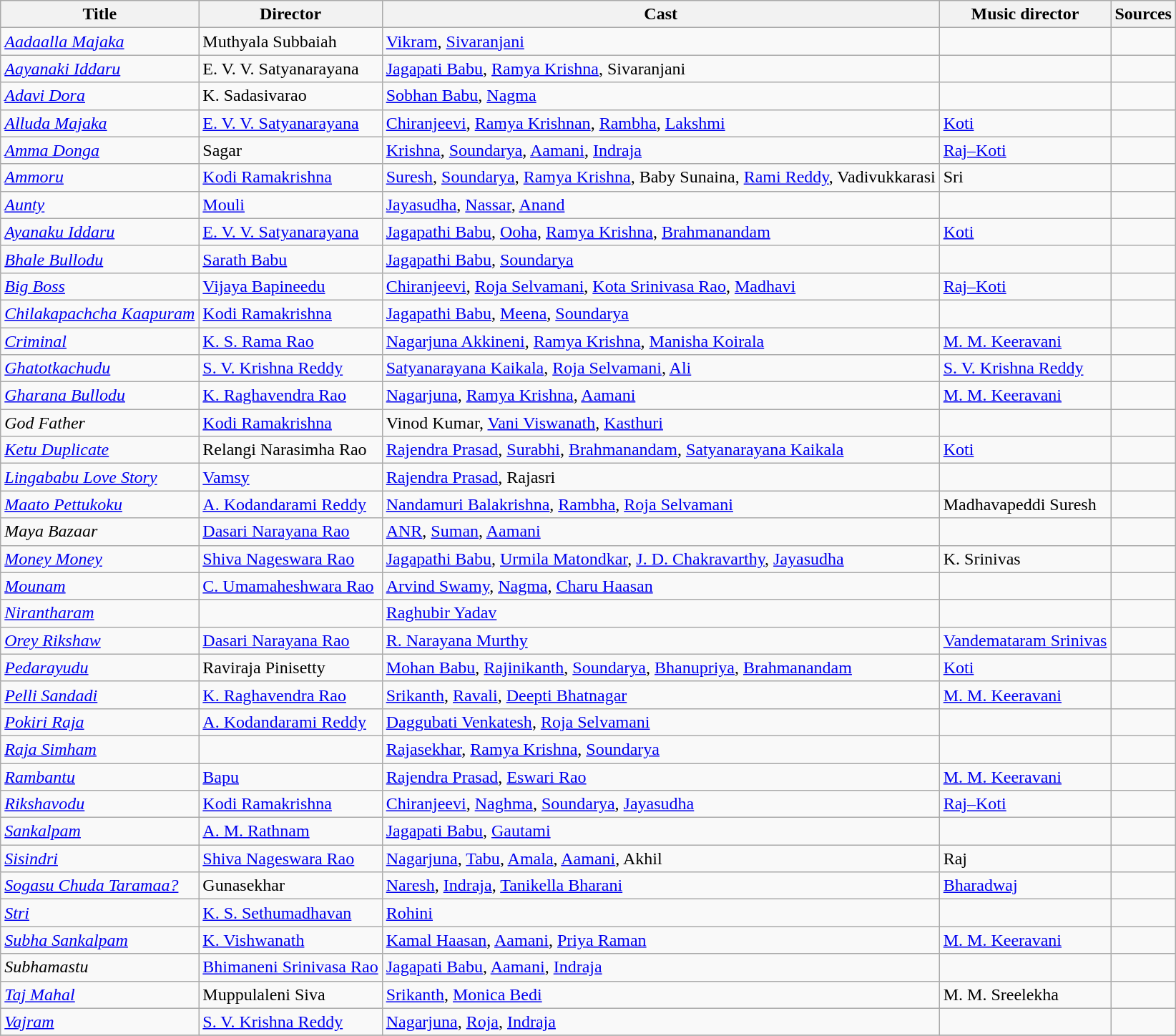<table class="wikitable">
<tr>
<th>Title</th>
<th>Director</th>
<th>Cast</th>
<th>Music director</th>
<th>Sources</th>
</tr>
<tr>
<td><em><a href='#'>Aadaalla Majaka</a></em></td>
<td>Muthyala Subbaiah</td>
<td><a href='#'>Vikram</a>, <a href='#'>Sivaranjani</a></td>
<td></td>
<td></td>
</tr>
<tr>
<td><em><a href='#'>Aayanaki Iddaru</a></em></td>
<td>E. V. V. Satyanarayana</td>
<td><a href='#'>Jagapati Babu</a>, <a href='#'>Ramya Krishna</a>, Sivaranjani</td>
<td></td>
<td></td>
</tr>
<tr>
<td><em><a href='#'>Adavi Dora</a></em></td>
<td>K. Sadasivarao</td>
<td><a href='#'>Sobhan Babu</a>, <a href='#'>Nagma</a></td>
<td></td>
<td></td>
</tr>
<tr>
<td><em><a href='#'>Alluda Majaka</a></em></td>
<td><a href='#'>E. V. V. Satyanarayana</a></td>
<td><a href='#'>Chiranjeevi</a>, <a href='#'>Ramya Krishnan</a>, <a href='#'>Rambha</a>, <a href='#'>Lakshmi</a></td>
<td><a href='#'>Koti</a></td>
<td></td>
</tr>
<tr>
<td><em><a href='#'>Amma Donga</a></em></td>
<td>Sagar</td>
<td><a href='#'>Krishna</a>, <a href='#'>Soundarya</a>, <a href='#'>Aamani</a>, <a href='#'>Indraja</a></td>
<td><a href='#'>Raj–Koti</a></td>
<td></td>
</tr>
<tr>
<td><em><a href='#'>Ammoru</a></em></td>
<td><a href='#'>Kodi Ramakrishna</a></td>
<td><a href='#'>Suresh</a>, <a href='#'>Soundarya</a>, <a href='#'>Ramya Krishna</a>, Baby Sunaina, <a href='#'>Rami Reddy</a>, Vadivukkarasi</td>
<td>Sri</td>
<td></td>
</tr>
<tr>
<td><em><a href='#'>Aunty</a></em></td>
<td><a href='#'>Mouli</a></td>
<td><a href='#'>Jayasudha</a>, <a href='#'>Nassar</a>, <a href='#'>Anand</a></td>
<td></td>
<td></td>
</tr>
<tr>
<td><em><a href='#'>Ayanaku Iddaru</a></em></td>
<td><a href='#'>E. V. V. Satyanarayana</a></td>
<td><a href='#'>Jagapathi Babu</a>, <a href='#'>Ooha</a>, <a href='#'>Ramya Krishna</a>, <a href='#'>Brahmanandam</a></td>
<td><a href='#'>Koti</a></td>
<td></td>
</tr>
<tr>
<td><em><a href='#'>Bhale Bullodu</a></em></td>
<td><a href='#'>Sarath Babu</a></td>
<td><a href='#'>Jagapathi Babu</a>, <a href='#'>Soundarya</a></td>
<td></td>
<td></td>
</tr>
<tr>
<td><em><a href='#'>Big Boss</a></em></td>
<td><a href='#'>Vijaya Bapineedu</a></td>
<td><a href='#'>Chiranjeevi</a>, <a href='#'>Roja Selvamani</a>, <a href='#'>Kota Srinivasa Rao</a>, <a href='#'>Madhavi</a></td>
<td><a href='#'>Raj–Koti</a></td>
<td></td>
</tr>
<tr>
<td><em><a href='#'>Chilakapachcha Kaapuram</a></em></td>
<td><a href='#'>Kodi Ramakrishna</a></td>
<td><a href='#'>Jagapathi Babu</a>, <a href='#'>Meena</a>, <a href='#'>Soundarya</a></td>
<td></td>
<td></td>
</tr>
<tr>
<td><em><a href='#'>Criminal</a></em></td>
<td><a href='#'>K. S. Rama Rao</a></td>
<td><a href='#'>Nagarjuna Akkineni</a>, <a href='#'>Ramya Krishna</a>, <a href='#'>Manisha Koirala</a></td>
<td><a href='#'>M. M. Keeravani</a></td>
<td></td>
</tr>
<tr>
<td><em><a href='#'>Ghatotkachudu</a></em></td>
<td><a href='#'>S. V. Krishna Reddy</a></td>
<td><a href='#'>Satyanarayana Kaikala</a>, <a href='#'>Roja Selvamani</a>, <a href='#'>Ali</a></td>
<td><a href='#'>S. V. Krishna Reddy</a></td>
<td></td>
</tr>
<tr>
<td><em><a href='#'>Gharana Bullodu</a></em></td>
<td><a href='#'>K. Raghavendra Rao</a></td>
<td><a href='#'>Nagarjuna</a>, <a href='#'>Ramya Krishna</a>, <a href='#'>Aamani</a></td>
<td><a href='#'>M. M. Keeravani</a></td>
<td></td>
</tr>
<tr>
<td><em>God Father</em></td>
<td><a href='#'>Kodi Ramakrishna</a></td>
<td>Vinod Kumar, <a href='#'>Vani Viswanath</a>, <a href='#'>Kasthuri</a></td>
<td></td>
<td></td>
</tr>
<tr>
<td><em><a href='#'>Ketu Duplicate</a></em></td>
<td>Relangi Narasimha Rao</td>
<td><a href='#'>Rajendra Prasad</a>, <a href='#'>Surabhi</a>, <a href='#'>Brahmanandam</a>, <a href='#'>Satyanarayana Kaikala</a></td>
<td><a href='#'>Koti</a></td>
<td></td>
</tr>
<tr>
<td><em><a href='#'>Lingababu Love Story</a></em></td>
<td><a href='#'>Vamsy</a></td>
<td><a href='#'>Rajendra Prasad</a>, Rajasri</td>
<td></td>
<td></td>
</tr>
<tr>
<td><em><a href='#'>Maato Pettukoku</a></em></td>
<td><a href='#'>A. Kodandarami Reddy</a></td>
<td><a href='#'>Nandamuri Balakrishna</a>, <a href='#'>Rambha</a>, <a href='#'>Roja Selvamani</a></td>
<td>Madhavapeddi Suresh</td>
<td></td>
</tr>
<tr>
<td><em>Maya Bazaar</em></td>
<td><a href='#'>Dasari Narayana Rao</a></td>
<td><a href='#'>ANR</a>, <a href='#'>Suman</a>, <a href='#'>Aamani</a></td>
<td></td>
<td></td>
</tr>
<tr>
<td><em><a href='#'>Money Money</a></em></td>
<td><a href='#'>Shiva Nageswara Rao</a></td>
<td><a href='#'>Jagapathi Babu</a>, <a href='#'>Urmila Matondkar</a>, <a href='#'>J. D. Chakravarthy</a>, <a href='#'>Jayasudha</a></td>
<td>K. Srinivas</td>
<td></td>
</tr>
<tr>
<td><em><a href='#'>Mounam</a></em></td>
<td><a href='#'>C. Umamaheshwara Rao</a></td>
<td><a href='#'>Arvind Swamy</a>, <a href='#'>Nagma</a>, <a href='#'>Charu Haasan</a></td>
<td></td>
<td></td>
</tr>
<tr>
<td><em><a href='#'>Nirantharam</a></em></td>
<td></td>
<td><a href='#'>Raghubir Yadav</a></td>
<td></td>
<td></td>
</tr>
<tr>
<td><em><a href='#'>Orey Rikshaw</a></em></td>
<td><a href='#'>Dasari Narayana Rao</a></td>
<td><a href='#'>R. Narayana Murthy</a></td>
<td><a href='#'>Vandemataram Srinivas</a></td>
</tr>
<tr>
<td><em><a href='#'>Pedarayudu</a></em></td>
<td>Raviraja Pinisetty</td>
<td><a href='#'>Mohan Babu</a>, <a href='#'>Rajinikanth</a>, <a href='#'>Soundarya</a>, <a href='#'>Bhanupriya</a>, <a href='#'>Brahmanandam</a></td>
<td><a href='#'>Koti</a></td>
<td></td>
</tr>
<tr>
<td><em><a href='#'>Pelli Sandadi</a></em></td>
<td><a href='#'>K. Raghavendra Rao</a></td>
<td><a href='#'>Srikanth</a>, <a href='#'>Ravali</a>, <a href='#'>Deepti Bhatnagar</a></td>
<td><a href='#'>M. M. Keeravani</a></td>
<td></td>
</tr>
<tr>
<td><em><a href='#'>Pokiri Raja</a></em></td>
<td><a href='#'>A. Kodandarami Reddy</a></td>
<td><a href='#'>Daggubati Venkatesh</a>, <a href='#'>Roja Selvamani</a></td>
<td></td>
<td></td>
</tr>
<tr>
<td><em><a href='#'>Raja Simham</a></em></td>
<td></td>
<td><a href='#'>Rajasekhar</a>, <a href='#'>Ramya Krishna</a>, <a href='#'>Soundarya</a></td>
<td></td>
<td></td>
</tr>
<tr>
<td><em><a href='#'>Rambantu</a></em></td>
<td><a href='#'>Bapu</a></td>
<td><a href='#'>Rajendra Prasad</a>, <a href='#'>Eswari Rao</a></td>
<td><a href='#'>M. M. Keeravani</a></td>
<td></td>
</tr>
<tr>
<td><em><a href='#'>Rikshavodu</a></em></td>
<td><a href='#'>Kodi Ramakrishna</a></td>
<td><a href='#'>Chiranjeevi</a>, <a href='#'>Naghma</a>, <a href='#'>Soundarya</a>, <a href='#'>Jayasudha</a></td>
<td><a href='#'>Raj–Koti</a></td>
<td></td>
</tr>
<tr>
<td><em><a href='#'>Sankalpam</a></em></td>
<td><a href='#'>A. M. Rathnam</a></td>
<td><a href='#'>Jagapati Babu</a>, <a href='#'>Gautami</a></td>
<td></td>
<td></td>
</tr>
<tr>
<td><em><a href='#'>Sisindri</a></em></td>
<td><a href='#'>Shiva Nageswara Rao</a></td>
<td><a href='#'>Nagarjuna</a>, <a href='#'>Tabu</a>, <a href='#'>Amala</a>, <a href='#'>Aamani</a>, Akhil</td>
<td>Raj</td>
<td></td>
</tr>
<tr>
<td><em><a href='#'>Sogasu Chuda Taramaa?</a></em></td>
<td>Gunasekhar</td>
<td><a href='#'>Naresh</a>, <a href='#'>Indraja</a>, <a href='#'>Tanikella Bharani</a></td>
<td><a href='#'>Bharadwaj</a></td>
<td></td>
</tr>
<tr>
<td><em><a href='#'>Stri</a></em></td>
<td><a href='#'>K. S. Sethumadhavan</a></td>
<td><a href='#'>Rohini</a></td>
<td></td>
<td></td>
</tr>
<tr>
<td><em><a href='#'>Subha Sankalpam</a></em></td>
<td><a href='#'>K. Vishwanath</a></td>
<td><a href='#'>Kamal Haasan</a>, <a href='#'>Aamani</a>, <a href='#'>Priya Raman</a></td>
<td><a href='#'>M. M. Keeravani</a></td>
<td></td>
</tr>
<tr>
<td><em>Subhamastu</em></td>
<td><a href='#'>Bhimaneni Srinivasa Rao</a></td>
<td><a href='#'>Jagapati Babu</a>, <a href='#'>Aamani</a>, <a href='#'>Indraja</a></td>
<td></td>
<td></td>
</tr>
<tr>
<td><em><a href='#'>Taj Mahal</a></em></td>
<td>Muppulaleni Siva</td>
<td><a href='#'>Srikanth</a>, <a href='#'>Monica Bedi</a></td>
<td>M. M. Sreelekha</td>
<td></td>
</tr>
<tr>
<td><em><a href='#'>Vajram</a></em></td>
<td><a href='#'>S. V. Krishna Reddy</a></td>
<td><a href='#'>Nagarjuna</a>, <a href='#'>Roja</a>, <a href='#'>Indraja</a></td>
<td></td>
<td></td>
</tr>
<tr>
</tr>
</table>
